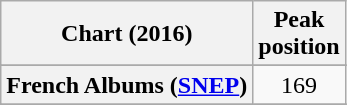<table class="wikitable sortable plainrowheaders" style="text-align:center">
<tr>
<th scope="col">Chart (2016)</th>
<th scope="col">Peak<br> position</th>
</tr>
<tr>
</tr>
<tr>
</tr>
<tr>
</tr>
<tr>
<th scope="row">French Albums (<a href='#'>SNEP</a>)</th>
<td>169</td>
</tr>
<tr>
</tr>
<tr>
</tr>
<tr>
</tr>
</table>
